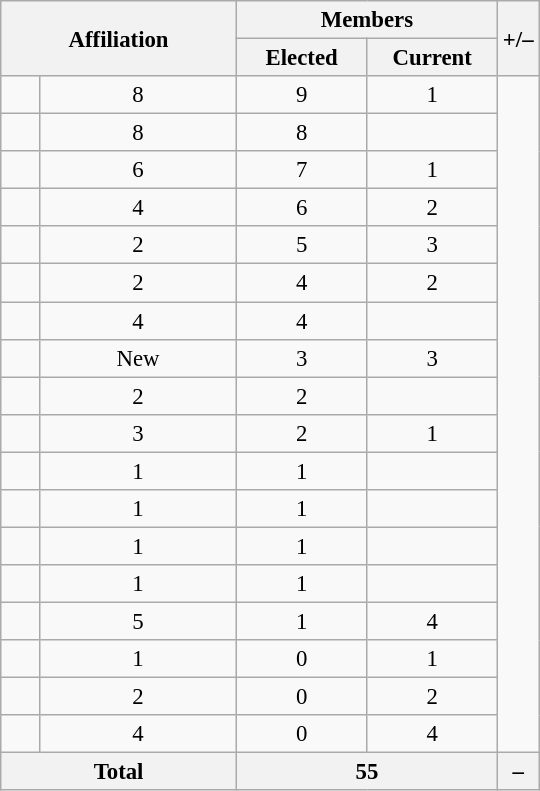<table class="wikitable" border="1" style="font-size: 95%; text-align: center;">
<tr>
<th colspan="2" rowspan="2" class=unsortable style="text-align: center; vertical-align: middle; width: 150px;">Affiliation</th>
<th colspan="2" style="vertical-align: top;">Members</th>
<th rowspan="2">+/–</th>
</tr>
<tr>
<th data-sort-type=number style="width: 80px;">Elected</th>
<th style="width: 80px;">Current</th>
</tr>
<tr>
<td></td>
<td>8</td>
<td>9</td>
<td>1</td>
</tr>
<tr>
<td></td>
<td>8</td>
<td>8</td>
<td></td>
</tr>
<tr>
<td></td>
<td>6</td>
<td>7</td>
<td>1</td>
</tr>
<tr>
<td></td>
<td>4</td>
<td>6</td>
<td>2</td>
</tr>
<tr>
<td></td>
<td>2</td>
<td>5</td>
<td>3</td>
</tr>
<tr>
<td></td>
<td>2</td>
<td>4</td>
<td>2</td>
</tr>
<tr>
<td></td>
<td>4</td>
<td>4</td>
<td></td>
</tr>
<tr>
<td></td>
<td>New</td>
<td>3</td>
<td><strong></strong>3</td>
</tr>
<tr>
<td></td>
<td>2</td>
<td>2</td>
<td></td>
</tr>
<tr>
<td></td>
<td>3</td>
<td>2</td>
<td>1</td>
</tr>
<tr>
<td></td>
<td>1</td>
<td>1</td>
<td></td>
</tr>
<tr>
<td></td>
<td>1</td>
<td>1</td>
<td></td>
</tr>
<tr>
<td></td>
<td>1</td>
<td>1</td>
<td></td>
</tr>
<tr>
<td></td>
<td>1</td>
<td>1</td>
<td></td>
</tr>
<tr>
<td></td>
<td>5</td>
<td>1</td>
<td>4</td>
</tr>
<tr>
<td></td>
<td>1</td>
<td>0</td>
<td>1</td>
</tr>
<tr>
<td></td>
<td>2</td>
<td>0</td>
<td>2</td>
</tr>
<tr>
<td></td>
<td>4</td>
<td>0</td>
<td>4</td>
</tr>
<tr>
<th colspan="2">Total</th>
<th colspan="2">55</th>
<th>–</th>
</tr>
</table>
